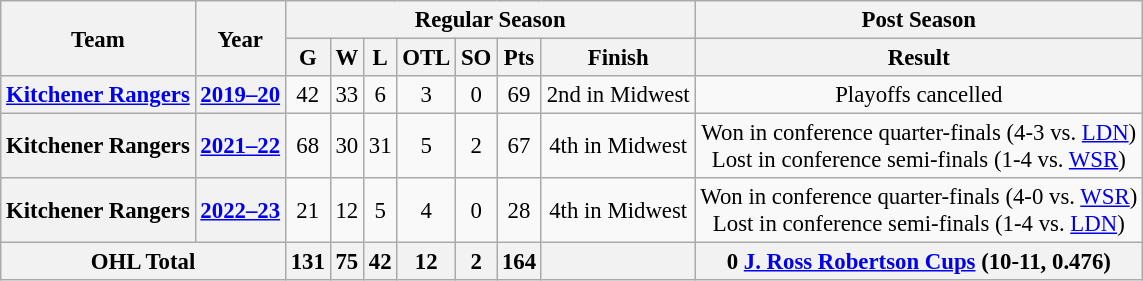<table class="wikitable" style="font-size: 95%; text-align:center;">
<tr>
<th rowspan="2">Team</th>
<th rowspan="2">Year</th>
<th colspan="7">Regular Season</th>
<th colspan="1">Post Season</th>
</tr>
<tr>
<th>G</th>
<th>W</th>
<th>L</th>
<th>OTL</th>
<th>SO</th>
<th>Pts</th>
<th>Finish</th>
<th>Result</th>
</tr>
<tr>
<th><a href='#'>Kitchener Rangers</a></th>
<th><a href='#'>2019–20</a></th>
<td>42</td>
<td>33</td>
<td>6</td>
<td>3</td>
<td>0</td>
<td>69</td>
<td>2nd in Midwest</td>
<td>Playoffs cancelled</td>
</tr>
<tr>
<th>Kitchener Rangers</th>
<th><a href='#'>2021–22</a></th>
<td>68</td>
<td>30</td>
<td>31</td>
<td>5</td>
<td>2</td>
<td>67</td>
<td>4th in Midwest</td>
<td>Won in conference quarter-finals (4-3 vs. <a href='#'>LDN</a>) <br> Lost in conference semi-finals (1-4 vs. <a href='#'>WSR</a>)</td>
</tr>
<tr>
<th>Kitchener Rangers</th>
<th><a href='#'>2022–23</a></th>
<td>21</td>
<td>12</td>
<td>5</td>
<td>4</td>
<td>0</td>
<td>28</td>
<td>4th in Midwest</td>
<td>Won in conference quarter-finals (4-0 vs. <a href='#'>WSR</a>) <br> Lost in conference semi-finals (1-4 vs. <a href='#'>LDN</a>)</td>
</tr>
<tr>
<th colspan="2">OHL Total</th>
<th>131</th>
<th>75</th>
<th>42</th>
<th>12</th>
<th>2</th>
<th>164</th>
<th></th>
<th>0 <a href='#'>J. Ross Robertson Cups</a> (10-11, 0.476)</th>
</tr>
</table>
